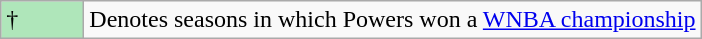<table class="wikitable">
<tr>
<td style="background:#afe6ba; width:3em;">†</td>
<td>Denotes seasons in which Powers won a <a href='#'>WNBA championship</a></td>
</tr>
</table>
